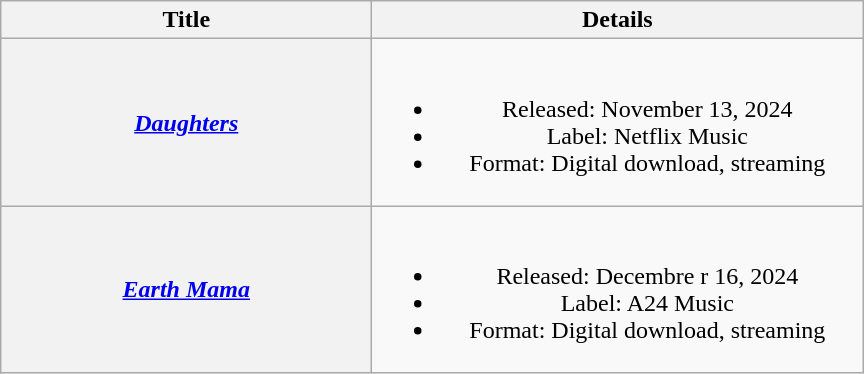<table class="wikitable plainrowheaders" style="text-align:center">
<tr>
<th scope="col" style="width:15em;">Title</th>
<th scope="col" style="width:20em;">Details</th>
</tr>
<tr>
<th scope="row"><em><a href='#'>Daughters</a></em></th>
<td><br><ul><li>Released: November 13, 2024</li><li>Label: Netflix Music</li><li>Format: Digital download, streaming</li></ul></td>
</tr>
<tr>
<th scope="row"><em><a href='#'>Earth Mama</a></em></th>
<td><br><ul><li>Released: Decembre r 16, 2024</li><li>Label: A24 Music</li><li>Format: Digital download, streaming</li></ul></td>
</tr>
</table>
